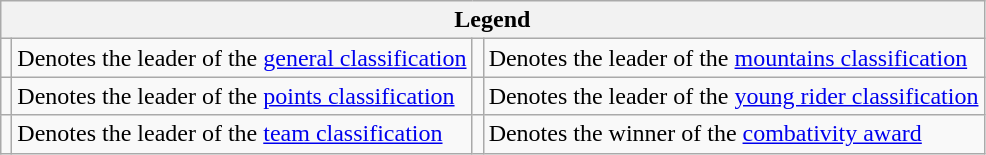<table class="wikitable">
<tr>
<th colspan="4">Legend</th>
</tr>
<tr>
<td></td>
<td>Denotes the leader of the <a href='#'>general classification</a></td>
<td></td>
<td>Denotes the leader of the <a href='#'>mountains classification</a></td>
</tr>
<tr>
<td></td>
<td>Denotes the leader of the <a href='#'>points classification</a></td>
<td></td>
<td>Denotes the leader of the <a href='#'>young rider classification</a></td>
</tr>
<tr>
<td></td>
<td>Denotes the leader of the <a href='#'>team classification</a></td>
<td></td>
<td>Denotes the winner of the <a href='#'>combativity award</a></td>
</tr>
</table>
